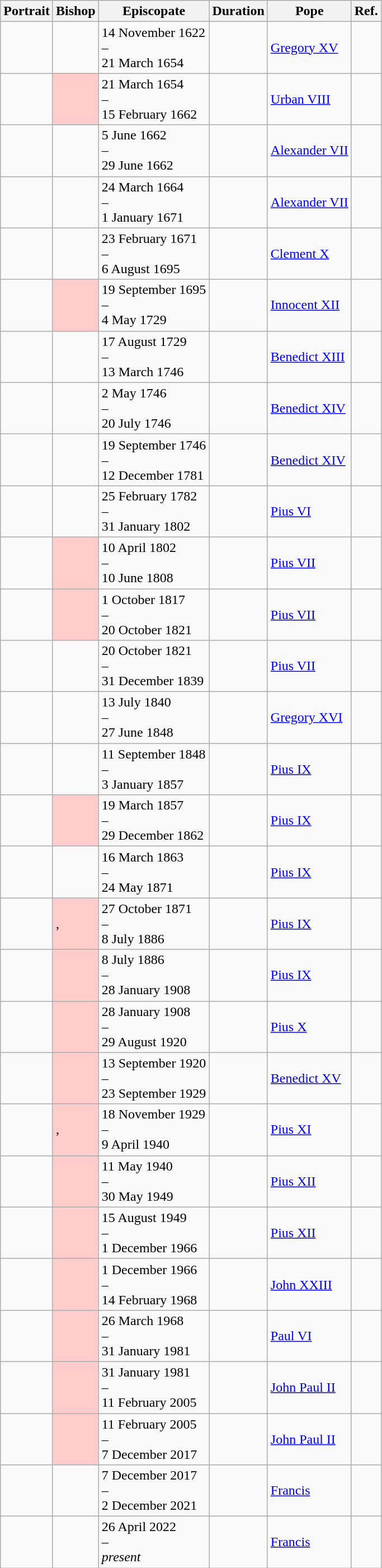<table class="wikitable sortable col3center col6center">
<tr>
<th class="unsortable">Portrait</th>
<th>Bishop</th>
<th class="unsortable">Episcopate</th>
<th>Duration</th>
<th>Pope</th>
<th class="unsortable">Ref.</th>
</tr>
<tr>
<td></td>
<td></td>
<td>14 November 1622<br>–<br>21 March 1654</td>
<td></td>
<td><a href='#'>Gregory XV</a></td>
<td></td>
</tr>
<tr>
<td></td>
<td style="background-color:#fcc"></td>
<td>21 March 1654<br>–<br>15 February 1662</td>
<td></td>
<td><a href='#'>Urban VIII</a></td>
<td></td>
</tr>
<tr>
<td></td>
<td></td>
<td>5 June 1662<br>–<br>29 June 1662</td>
<td></td>
<td><a href='#'>Alexander VII</a></td>
<td></td>
</tr>
<tr>
<td></td>
<td></td>
<td>24 March 1664<br>–<br>1 January 1671</td>
<td></td>
<td><a href='#'>Alexander VII</a></td>
<td></td>
</tr>
<tr>
<td></td>
<td></td>
<td>23 February 1671<br>–<br>6 August 1695</td>
<td></td>
<td><a href='#'>Clement X</a></td>
<td></td>
</tr>
<tr>
<td></td>
<td style="background-color:#fcc"></td>
<td>19 September 1695<br>–<br>4 May 1729</td>
<td></td>
<td><a href='#'>Innocent XII</a></td>
<td></td>
</tr>
<tr>
<td></td>
<td></td>
<td>17 August 1729<br>–<br>13 March 1746</td>
<td></td>
<td><a href='#'>Benedict XIII</a></td>
<td></td>
</tr>
<tr>
<td></td>
<td></td>
<td>2 May 1746<br>–<br>20 July 1746</td>
<td></td>
<td><a href='#'>Benedict XIV</a></td>
<td></td>
</tr>
<tr>
<td></td>
<td></td>
<td>19 September 1746<br>–<br>12 December 1781</td>
<td></td>
<td><a href='#'>Benedict XIV</a></td>
<td></td>
</tr>
<tr>
<td></td>
<td></td>
<td>25 February 1782<br>–<br>31 January 1802</td>
<td></td>
<td><a href='#'>Pius VI</a></td>
<td></td>
</tr>
<tr>
<td></td>
<td style="background-color:#fcc"></td>
<td>10 April 1802<br>–<br>10 June 1808</td>
<td></td>
<td><a href='#'>Pius VII</a></td>
<td></td>
</tr>
<tr>
<td></td>
<td style="background-color:#fcc"></td>
<td>1 October 1817<br>–<br>20 October 1821</td>
<td></td>
<td><a href='#'>Pius VII</a></td>
<td></td>
</tr>
<tr>
<td></td>
<td></td>
<td>20 October 1821<br>–<br>31 December 1839</td>
<td></td>
<td><a href='#'>Pius VII</a></td>
<td></td>
</tr>
<tr>
<td></td>
<td></td>
<td>13 July 1840<br>–<br>27 June 1848</td>
<td></td>
<td><a href='#'>Gregory XVI</a></td>
<td></td>
</tr>
<tr>
<td></td>
<td></td>
<td>11 September 1848<br>–<br>3 January 1857</td>
<td></td>
<td><a href='#'>Pius IX</a></td>
<td></td>
</tr>
<tr>
<td></td>
<td style="background-color:#fcc"></td>
<td>19 March 1857<br>–<br>29 December 1862</td>
<td></td>
<td><a href='#'>Pius IX</a></td>
<td></td>
</tr>
<tr>
<td></td>
<td></td>
<td>16 March 1863<br>–<br>24 May 1871</td>
<td></td>
<td><a href='#'>Pius IX</a></td>
<td></td>
</tr>
<tr>
<td></td>
<td style="background-color:#fcc">, </td>
<td>27 October 1871<br>–<br>8 July 1886</td>
<td></td>
<td><a href='#'>Pius IX</a></td>
<td></td>
</tr>
<tr>
<td></td>
<td style="background-color:#fcc"></td>
<td>8 July 1886<br>–<br>28 January 1908</td>
<td></td>
<td><a href='#'>Pius IX</a></td>
<td></td>
</tr>
<tr>
<td></td>
<td style="background-color:#fcc"></td>
<td>28 January 1908<br>–<br>29 August 1920</td>
<td></td>
<td><a href='#'>Pius X</a></td>
<td></td>
</tr>
<tr>
<td></td>
<td style="background-color:#fcc"></td>
<td>13 September 1920<br>–<br>23 September 1929</td>
<td></td>
<td><a href='#'>Benedict XV</a></td>
<td></td>
</tr>
<tr>
<td></td>
<td style="background-color:#fcc">, </td>
<td>18 November 1929<br>–<br>9 April 1940</td>
<td></td>
<td><a href='#'>Pius XI</a></td>
<td></td>
</tr>
<tr>
<td></td>
<td style="background-color:#fcc"></td>
<td>11 May 1940<br>–<br>30 May 1949</td>
<td></td>
<td><a href='#'>Pius XII</a></td>
<td></td>
</tr>
<tr>
<td></td>
<td style="background-color:#fcc"></td>
<td>15 August 1949<br>–<br>1 December 1966</td>
<td></td>
<td><a href='#'>Pius XII</a></td>
<td></td>
</tr>
<tr>
<td></td>
<td style="background-color:#fcc"></td>
<td>1 December 1966<br>–<br>14 February 1968</td>
<td></td>
<td><a href='#'>John XXIII</a></td>
<td></td>
</tr>
<tr>
<td></td>
<td style="background-color:#fcc"></td>
<td>26 March 1968<br>–<br>31 January 1981</td>
<td></td>
<td><a href='#'>Paul VI</a></td>
<td></td>
</tr>
<tr>
<td></td>
<td style="background-color:#fcc"></td>
<td>31 January 1981<br>–<br>11 February 2005</td>
<td></td>
<td><a href='#'>John Paul II</a></td>
<td></td>
</tr>
<tr>
<td></td>
<td style="background-color:#fcc"></td>
<td>11 February 2005<br>–<br>7 December 2017</td>
<td></td>
<td><a href='#'>John Paul II</a></td>
<td></td>
</tr>
<tr>
<td></td>
<td></td>
<td>7 December 2017<br>–<br>2 December 2021</td>
<td></td>
<td><a href='#'>Francis</a></td>
<td></td>
</tr>
<tr>
<td></td>
<td></td>
<td>26 April 2022<br>–<br><em>present</em></td>
<td></td>
<td><a href='#'>Francis</a></td>
<td></td>
</tr>
</table>
